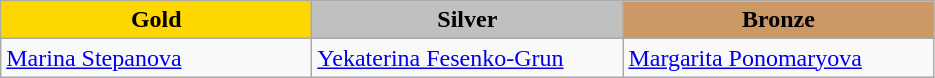<table class="wikitable" style="text-align:left">
<tr align="center">
<td width=200 bgcolor=gold><strong>Gold</strong></td>
<td width=200 bgcolor=silver><strong>Silver</strong></td>
<td width=200 bgcolor=CC9966><strong>Bronze</strong></td>
</tr>
<tr>
<td><a href='#'>Marina Stepanova</a><br><em></em></td>
<td><a href='#'>Yekaterina Fesenko-Grun</a><br><em></em></td>
<td><a href='#'>Margarita Ponomaryova</a><br><em></em></td>
</tr>
</table>
